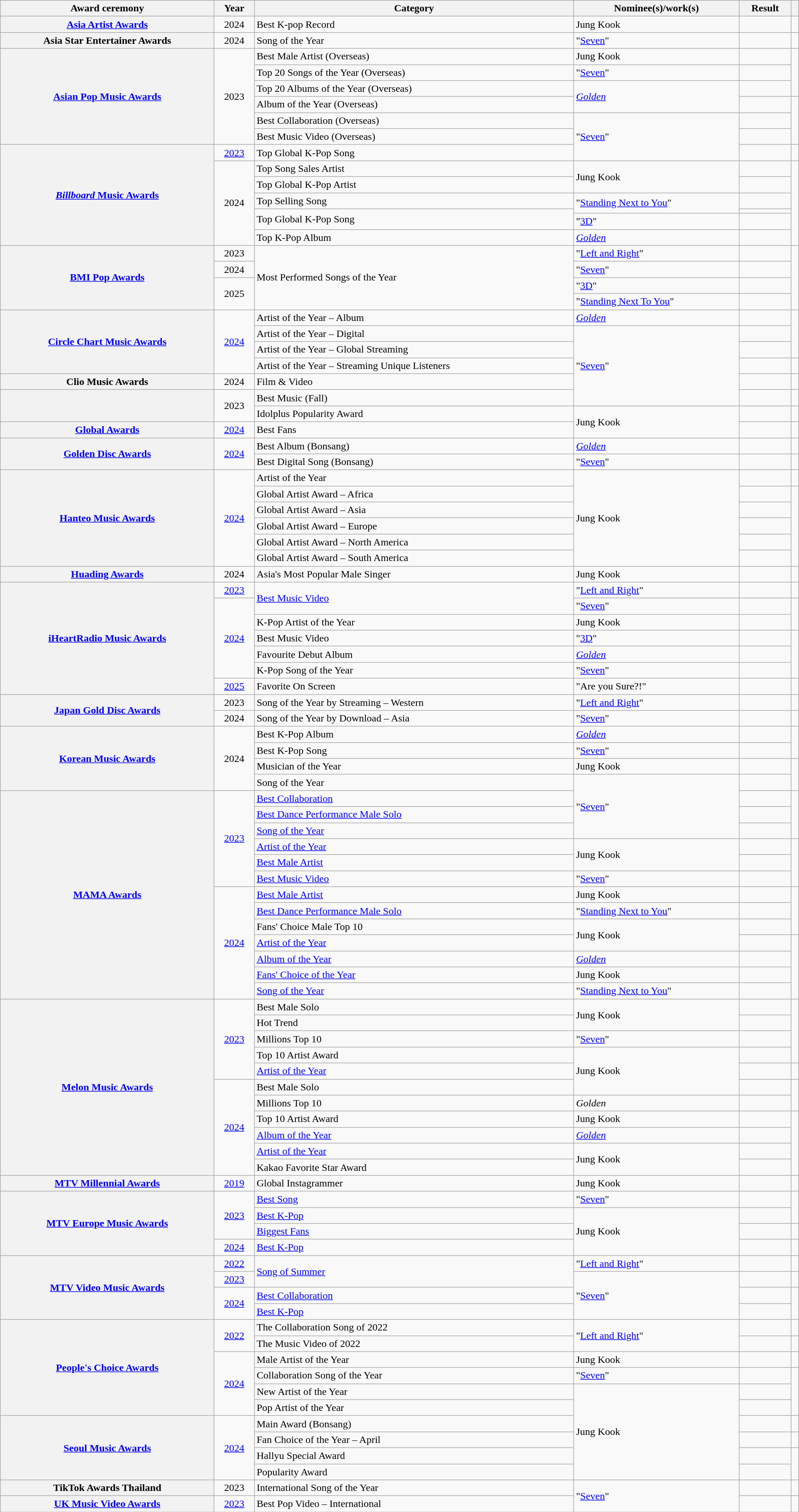<table class="wikitable sortable plainrowheaders" style="width:100%">
<tr>
<th scope="col">Award ceremony</th>
<th scope="col">Year</th>
<th scope="col">Category</th>
<th scope="col">Nominee(s)/work(s)</th>
<th scope="col">Result</th>
<th scope="col" class="unsortable"></th>
</tr>
<tr>
<th scope="row"><a href='#'>Asia Artist Awards</a></th>
<td style="text-align:center">2024</td>
<td>Best K-pop Record</td>
<td>Jung Kook</td>
<td></td>
<td style="text-align:center"></td>
</tr>
<tr>
<th scope="row">Asia Star Entertainer Awards</th>
<td style="text-align:center">2024</td>
<td>Song of the Year</td>
<td>"<a href='#'>Seven</a>" </td>
<td></td>
<td style="text-align:center"></td>
</tr>
<tr>
<th scope="row" rowspan="6"><a href='#'>Asian Pop Music Awards</a></th>
<td style="text-align:center" rowspan="6">2023</td>
<td>Best Male Artist (Overseas)</td>
<td>Jung Kook</td>
<td></td>
<td style="text-align:center" rowspan="3"></td>
</tr>
<tr>
<td>Top 20 Songs of the Year (Overseas)</td>
<td>"<a href='#'>Seven</a>" </td>
<td></td>
</tr>
<tr>
<td>Top 20 Albums of the Year (Overseas)</td>
<td rowspan="2"><em><a href='#'>Golden</a></em></td>
<td></td>
</tr>
<tr>
<td>Album of the Year (Overseas)</td>
<td></td>
<td style="text-align:center" rowspan="3"></td>
</tr>
<tr>
<td>Best Collaboration (Overseas)</td>
<td rowspan="3">"<a href='#'>Seven</a>" </td>
<td></td>
</tr>
<tr>
<td>Best Music Video (Overseas)</td>
<td></td>
</tr>
<tr>
<th scope="row" rowspan="7"><a href='#'><em>Billboard</em> Music Awards</a></th>
<td style="text-align:center;"><a href='#'>2023</a></td>
<td>Top Global K-Pop Song</td>
<td></td>
<td style="text-align:center;"></td>
</tr>
<tr>
<td rowspan="6" style="text-align:center;">2024</td>
<td>Top Song Sales Artist</td>
<td rowspan="2">Jung Kook</td>
<td></td>
<td rowspan="6" style="text-align:center;"></td>
</tr>
<tr>
<td>Top Global K-Pop Artist</td>
<td></td>
</tr>
<tr>
<td>Top Selling Song</td>
<td rowspan="2">"<a href='#'>Standing Next to You</a>"</td>
<td></td>
</tr>
<tr>
<td rowspan="2">Top Global K-Pop Song</td>
<td></td>
</tr>
<tr>
<td>"<a href='#'>3D</a>" </td>
<td></td>
</tr>
<tr>
<td>Top K-Pop Album</td>
<td><em><a href='#'>Golden</a></em></td>
<td></td>
</tr>
<tr>
<th scope="row" rowspan="4"><a href='#'>BMI Pop Awards</a></th>
<td style="text-align:center;">2023</td>
<td rowspan="4">Most Performed Songs of the Year</td>
<td>"<a href='#'>Left and Right</a>" </td>
<td></td>
<td style="text-align:center;" rowspan="4"></td>
</tr>
<tr>
<td style="text-align:center;">2024</td>
<td>"<a href='#'>Seven</a>" </td>
<td></td>
</tr>
<tr>
<td style="text-align:center;" rowspan="2">2025</td>
<td>"<a href='#'>3D</a>" </td>
<td></td>
</tr>
<tr>
<td>"<a href='#'>Standing Next To You</a>"</td>
<td></td>
</tr>
<tr>
<th scope="row" rowspan="4"><a href='#'>Circle Chart Music Awards</a></th>
<td rowspan="4" style="text-align:center;"><a href='#'>2024</a></td>
<td>Artist of the Year – Album</td>
<td><em><a href='#'>Golden</a></em></td>
<td></td>
<td rowspan="3" style="text-align:center;"></td>
</tr>
<tr>
<td>Artist of the Year – Digital</td>
<td rowspan="5">"<a href='#'>Seven</a>" </td>
<td></td>
</tr>
<tr>
<td>Artist of the Year – Global Streaming</td>
<td></td>
</tr>
<tr>
<td>Artist of the Year – Streaming Unique Listeners</td>
<td></td>
<td style="text-align:center;"></td>
</tr>
<tr>
<th scope="row">Clio Music Awards</th>
<td style="text-align:center;">2024</td>
<td>Film & Video</td>
<td></td>
<td style="text-align:center;"></td>
</tr>
<tr>
<th scope="row" rowspan="2"></th>
<td rowspan="2" style="text-align:center;">2023</td>
<td>Best Music (Fall)</td>
<td></td>
<td style="text-align:center;"></td>
</tr>
<tr>
<td>Idolplus Popularity Award</td>
<td rowspan="2">Jung Kook</td>
<td></td>
<td style="text-align:center;"></td>
</tr>
<tr>
<th scope="row"><a href='#'>Global Awards</a></th>
<td style="text-align:center"><a href='#'>2024</a></td>
<td>Best Fans</td>
<td></td>
<td style="text-align:center"></td>
</tr>
<tr>
<th scope="row" rowspan="2"><a href='#'>Golden Disc Awards</a></th>
<td rowspan="2" style="text-align:center;"><a href='#'>2024</a></td>
<td>Best Album (Bonsang)</td>
<td><em><a href='#'>Golden</a></em></td>
<td></td>
<td style="text-align:center;"></td>
</tr>
<tr>
<td>Best Digital Song (Bonsang)</td>
<td>"<a href='#'>Seven</a>" </td>
<td></td>
<td style="text-align:center;"></td>
</tr>
<tr>
<th scope="row" rowspan="6"><a href='#'>Hanteo Music Awards</a></th>
<td style="text-align:center" rowspan="6"><a href='#'>2024</a></td>
<td>Artist of the Year</td>
<td rowspan="6">Jung Kook</td>
<td></td>
<td style="text-align:center"></td>
</tr>
<tr>
<td>Global Artist Award – Africa</td>
<td></td>
<td style="text-align:center" rowspan="5"></td>
</tr>
<tr>
<td>Global Artist Award – Asia</td>
<td></td>
</tr>
<tr>
<td>Global Artist Award – Europe</td>
<td></td>
</tr>
<tr>
<td>Global Artist Award – North America</td>
<td></td>
</tr>
<tr>
<td>Global Artist Award – South America</td>
<td></td>
</tr>
<tr>
<th scope="row"><a href='#'>Huading Awards</a></th>
<td style="text-align:center">2024</td>
<td>Asia's Most Popular Male Singer</td>
<td>Jung Kook</td>
<td></td>
<td style="text-align:center"></td>
</tr>
<tr>
<th scope="row" rowspan="7"><a href='#'>iHeartRadio Music Awards</a></th>
<td style="text-align:center;"><a href='#'>2023</a></td>
<td rowspan="2"><a href='#'>Best Music Video</a></td>
<td>"<a href='#'>Left and Right</a>" </td>
<td></td>
<td style="text-align:center;"></td>
</tr>
<tr>
<td style="text-align:center;" rowspan="5"><a href='#'>2024</a></td>
<td>"<a href='#'>Seven</a>" </td>
<td></td>
<td style="text-align:center;" rowspan="2"></td>
</tr>
<tr>
<td>K-Pop Artist of the Year</td>
<td>Jung Kook</td>
<td></td>
</tr>
<tr>
<td>Best Music Video</td>
<td>"<a href='#'>3D</a>" </td>
<td></td>
<td style="text-align:center;" rowspan="3"></td>
</tr>
<tr>
<td>Favourite Debut Album</td>
<td><em><a href='#'>Golden</a></em></td>
<td></td>
</tr>
<tr>
<td>K-Pop Song of the Year</td>
<td>"<a href='#'>Seven</a>" </td>
<td></td>
</tr>
<tr>
<td style="text-align:center;"><a href='#'>2025</a></td>
<td>Favorite On Screen</td>
<td>"Are you Sure?!" </td>
<td></td>
<td style="text-align:center;"></td>
</tr>
<tr>
<th scope="row" rowspan="2"><a href='#'>Japan Gold Disc Awards</a></th>
<td style="text-align:center;">2023</td>
<td>Song of the Year by Streaming – Western</td>
<td>"<a href='#'>Left and Right</a>" </td>
<td></td>
<td style="text-align:center;"></td>
</tr>
<tr>
<td style="text-align:center;">2024</td>
<td>Song of the Year by Download – Asia</td>
<td>"<a href='#'>Seven</a>" </td>
<td></td>
<td style="text-align:center;"></td>
</tr>
<tr>
<th scope="row" rowspan="4"><a href='#'>Korean Music Awards</a></th>
<td rowspan="4" style="text-align:center">2024</td>
<td>Best K-Pop Album</td>
<td><em><a href='#'>Golden</a></em></td>
<td></td>
<td style="text-align:center;" rowspan="2"></td>
</tr>
<tr>
<td>Best K-Pop Song</td>
<td>"<a href='#'>Seven</a>" </td>
<td></td>
</tr>
<tr>
<td>Musician of the Year</td>
<td>Jung Kook</td>
<td></td>
<td style="text-align:center;" rowspan="2"></td>
</tr>
<tr>
<td>Song of the Year</td>
<td rowspan="4">"<a href='#'>Seven</a>" </td>
<td></td>
</tr>
<tr>
<th scope="row" rowspan="13"><a href='#'>MAMA Awards</a></th>
<td rowspan="6" style="text-align:center;"><a href='#'>2023</a></td>
<td><a href='#'>Best Collaboration</a></td>
<td></td>
<td rowspan="3" style="text-align:center;"></td>
</tr>
<tr>
<td><a href='#'>Best Dance Performance Male Solo</a></td>
<td></td>
</tr>
<tr>
<td><a href='#'>Song of the Year</a></td>
<td></td>
</tr>
<tr>
<td><a href='#'>Artist of the Year</a></td>
<td rowspan="2">Jung Kook</td>
<td></td>
<td rowspan="3" style="text-align:center"></td>
</tr>
<tr>
<td><a href='#'>Best Male Artist</a></td>
<td></td>
</tr>
<tr>
<td><a href='#'>Best Music Video</a></td>
<td>"<a href='#'>Seven</a>" </td>
<td></td>
</tr>
<tr>
<td rowspan="7" style="text-align:center;"><a href='#'>2024</a></td>
<td><a href='#'>Best Male Artist</a></td>
<td>Jung Kook</td>
<td></td>
<td style="text-align:center" rowspan="3"></td>
</tr>
<tr>
<td><a href='#'>Best Dance Performance Male Solo</a></td>
<td>"<a href='#'>Standing Next to You</a>"</td>
<td></td>
</tr>
<tr>
<td>Fans' Choice Male Top 10</td>
<td rowspan="2">Jung Kook</td>
<td></td>
</tr>
<tr>
<td><a href='#'>Artist of the Year</a></td>
<td></td>
<td rowspan="4" style="text-align:center"></td>
</tr>
<tr>
<td><a href='#'>Album of the Year</a></td>
<td><em><a href='#'>Golden</a></em></td>
<td></td>
</tr>
<tr>
<td><a href='#'>Fans' Choice of the Year</a></td>
<td>Jung Kook</td>
<td></td>
</tr>
<tr>
<td><a href='#'>Song of the Year</a></td>
<td>"<a href='#'>Standing Next to You</a>"</td>
<td></td>
</tr>
<tr>
<th scope="row" rowspan="11"><a href='#'>Melon Music Awards</a></th>
<td rowspan="5" style="text-align:center"><a href='#'>2023</a></td>
<td>Best Male Solo</td>
<td rowspan="2">Jung Kook</td>
<td></td>
<td rowspan="4" style="text-align:center;"></td>
</tr>
<tr>
<td>Hot Trend</td>
<td></td>
</tr>
<tr>
<td>Millions Top 10</td>
<td>"<a href='#'>Seven</a>" </td>
<td></td>
</tr>
<tr>
<td>Top 10 Artist Award</td>
<td rowspan="3">Jung Kook</td>
<td></td>
</tr>
<tr>
<td><a href='#'>Artist of the Year</a></td>
<td></td>
<td style="text-align:center;"></td>
</tr>
<tr>
<td rowspan="6" style="text-align:center"><a href='#'>2024</a></td>
<td>Best Male Solo</td>
<td></td>
<td style="text-align:center" rowspan="2"></td>
</tr>
<tr>
<td>Millions Top 10</td>
<td><em>Golden</em></td>
<td></td>
</tr>
<tr>
<td>Top 10 Artist Award</td>
<td>Jung Kook</td>
<td></td>
<td style="text-align:center" rowspan="4"></td>
</tr>
<tr>
<td><a href='#'>Album of the Year</a></td>
<td><em><a href='#'>Golden</a></em></td>
<td></td>
</tr>
<tr>
<td><a href='#'>Artist of the Year</a></td>
<td rowspan="2">Jung Kook</td>
<td></td>
</tr>
<tr>
<td>Kakao Favorite Star Award</td>
<td></td>
</tr>
<tr>
<th scope="row"><a href='#'>MTV Millennial Awards</a></th>
<td style="text-align:center;"><a href='#'>2019</a></td>
<td>Global Instagrammer</td>
<td>Jung Kook</td>
<td></td>
<td style="text-align:center;"></td>
</tr>
<tr>
<th scope="row" rowspan="4"><a href='#'>MTV Europe Music Awards</a></th>
<td rowspan="3" style="text-align:center"><a href='#'>2023</a></td>
<td><a href='#'>Best Song</a></td>
<td>"<a href='#'>Seven</a>" </td>
<td></td>
<td rowspan="2" style="text-align:center"></td>
</tr>
<tr>
<td><a href='#'>Best K-Pop</a></td>
<td rowspan="3">Jung Kook</td>
<td></td>
</tr>
<tr>
<td><a href='#'>Biggest Fans</a></td>
<td></td>
<td style="text-align:center"></td>
</tr>
<tr>
<td rowspan="1" style="text-align:center"><a href='#'>2024</a></td>
<td><a href='#'>Best K-Pop</a></td>
<td></td>
<td style="text-align:center"></td>
</tr>
<tr>
<th scope="row" rowspan="4"><a href='#'>MTV Video Music Awards</a></th>
<td style="text-align:center;"><a href='#'>2022</a></td>
<td rowspan="2"><a href='#'>Song of Summer</a></td>
<td>"<a href='#'>Left and Right</a>" </td>
<td></td>
<td style="text-align:center;"></td>
</tr>
<tr>
<td style="text-align:center;"><a href='#'>2023</a></td>
<td rowspan="3">"<a href='#'>Seven</a>" </td>
<td></td>
<td style="text-align:center;"></td>
</tr>
<tr>
<td rowspan="2" style="text-align:center;"><a href='#'>2024</a></td>
<td><a href='#'>Best Collaboration</a></td>
<td></td>
<td rowspan="2" style="text-align:center;"></td>
</tr>
<tr>
<td><a href='#'>Best K-Pop</a></td>
<td></td>
</tr>
<tr>
<th scope="row" rowspan="6"><a href='#'>People's Choice Awards</a></th>
<td rowspan="2" style="text-align:center;"><a href='#'>2022</a></td>
<td>The Collaboration Song of 2022</td>
<td rowspan="2">"<a href='#'>Left and Right</a>" </td>
<td></td>
<td style="text-align:center;"></td>
</tr>
<tr>
<td>The Music Video of 2022</td>
<td></td>
<td style="text-align:center;"></td>
</tr>
<tr>
<td rowspan="4" style="text-align:center;"><a href='#'>2024</a></td>
<td>Male Artist of the Year</td>
<td>Jung Kook</td>
<td></td>
<td style="text-align:center;"></td>
</tr>
<tr>
<td>Collaboration Song of the Year</td>
<td>"<a href='#'>Seven</a>" </td>
<td></td>
<td rowspan="3"></td>
</tr>
<tr>
<td>New Artist of the Year</td>
<td rowspan="6">Jung Kook</td>
<td></td>
</tr>
<tr>
<td>Pop Artist of the Year</td>
<td></td>
</tr>
<tr>
<th scope="row" rowspan="4"><a href='#'>Seoul Music Awards</a></th>
<td rowspan="4" style="text-align:center"><a href='#'>2024</a></td>
<td>Main Award (Bonsang)</td>
<td></td>
<td style="text-align:center;"></td>
</tr>
<tr>
<td>Fan Choice of the Year – April</td>
<td></td>
<td style="text-align:center;"></td>
</tr>
<tr>
<td>Hallyu Special Award</td>
<td></td>
<td style="text-align:center" rowspan="2"></td>
</tr>
<tr>
<td>Popularity Award</td>
<td></td>
</tr>
<tr>
<th scope="row">TikTok Awards Thailand</th>
<td style="text-align:center;">2023</td>
<td>International Song of the Year</td>
<td rowspan="2">"<a href='#'>Seven</a>" </td>
<td></td>
<td style="text-align:center;"></td>
</tr>
<tr>
<th scope="row"><a href='#'>UK Music Video Awards</a></th>
<td style="text-align:center;"><a href='#'>2023</a></td>
<td>Best Pop Video – International</td>
<td></td>
<td style="text-align:center"></td>
</tr>
</table>
